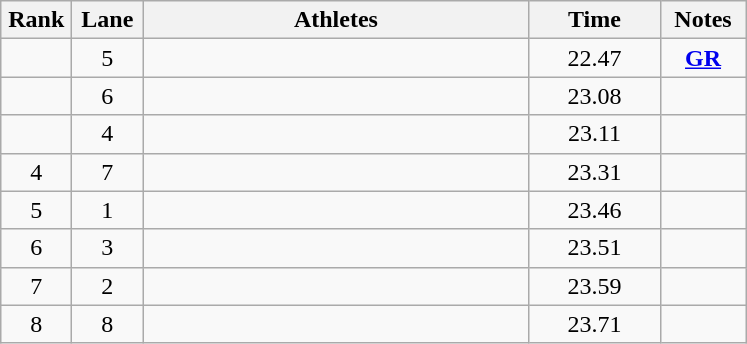<table class="wikitable sortable" style="text-align:center;">
<tr>
<th width=40>Rank</th>
<th width=40>Lane</th>
<th width=250>Athletes</th>
<th width=80>Time</th>
<th width=50>Notes</th>
</tr>
<tr>
<td></td>
<td>5</td>
<td align=left></td>
<td>22.47</td>
<td><strong><a href='#'>GR</a></strong></td>
</tr>
<tr>
<td></td>
<td>6</td>
<td align=left></td>
<td>23.08</td>
<td></td>
</tr>
<tr>
<td></td>
<td>4</td>
<td align=left></td>
<td>23.11</td>
<td></td>
</tr>
<tr>
<td>4</td>
<td>7</td>
<td align=left></td>
<td>23.31</td>
<td></td>
</tr>
<tr>
<td>5</td>
<td>1</td>
<td align=left></td>
<td>23.46</td>
<td></td>
</tr>
<tr>
<td>6</td>
<td>3</td>
<td align=left></td>
<td>23.51</td>
<td></td>
</tr>
<tr>
<td>7</td>
<td>2</td>
<td align=left></td>
<td>23.59</td>
<td></td>
</tr>
<tr>
<td>8</td>
<td>8</td>
<td align=left></td>
<td>23.71</td>
<td></td>
</tr>
</table>
